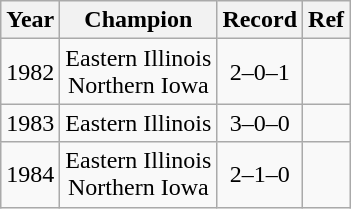<table class="wikitable" style="text-align:center;" cellspacing="2">
<tr>
<th>Year</th>
<th>Champion</th>
<th>Record</th>
<th>Ref</th>
</tr>
<tr>
<td>1982</td>
<td>Eastern Illinois<br>Northern Iowa</td>
<td>2–0–1</td>
<td></td>
</tr>
<tr>
<td>1983</td>
<td>Eastern Illinois</td>
<td>3–0–0</td>
<td></td>
</tr>
<tr>
<td>1984</td>
<td>Eastern Illinois<br>Northern Iowa</td>
<td>2–1–0</td>
<td></td>
</tr>
</table>
